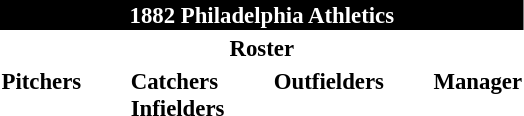<table class="toccolours" style="font-size: 95%;">
<tr>
<th colspan="10" style="background-color: black; color: white; text-align: center;">1882 Philadelphia Athletics</th>
</tr>
<tr>
<td colspan="10" style="background-color: white; color: black; text-align: center;"><strong>Roster</strong></td>
</tr>
<tr>
<td valign="top"><strong>Pitchers</strong><br>





</td>
<td width="25px"></td>
<td valign="top"><strong>Catchers</strong><br>



<strong>Infielders</strong>





</td>
<td width="25px"></td>
<td valign="top"><strong>Outfielders</strong><br>





</td>
<td width="25px"></td>
<td valign="top"><strong>Manager</strong><br></td>
</tr>
</table>
